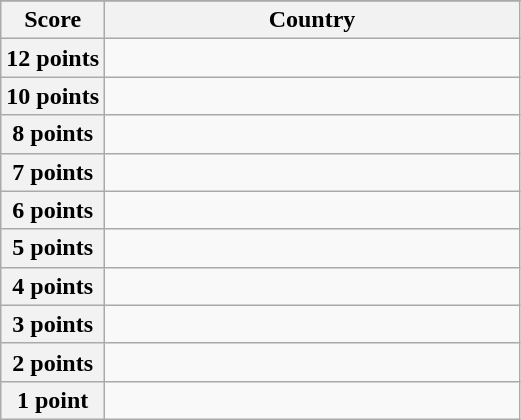<table class="wikitable">
<tr>
</tr>
<tr>
<th scope="col" width="20%">Score</th>
<th scope="col">Country</th>
</tr>
<tr>
<th scope="row">12 points</th>
<td></td>
</tr>
<tr>
<th scope="row">10 points</th>
<td></td>
</tr>
<tr>
<th scope="row">8 points</th>
<td></td>
</tr>
<tr>
<th scope="row">7 points</th>
<td></td>
</tr>
<tr>
<th scope="row">6 points</th>
<td></td>
</tr>
<tr>
<th scope="row">5 points</th>
<td></td>
</tr>
<tr>
<th scope="row">4 points</th>
<td></td>
</tr>
<tr>
<th scope="row">3 points</th>
<td></td>
</tr>
<tr>
<th scope="row">2 points</th>
<td></td>
</tr>
<tr>
<th scope="row">1 point</th>
<td></td>
</tr>
</table>
